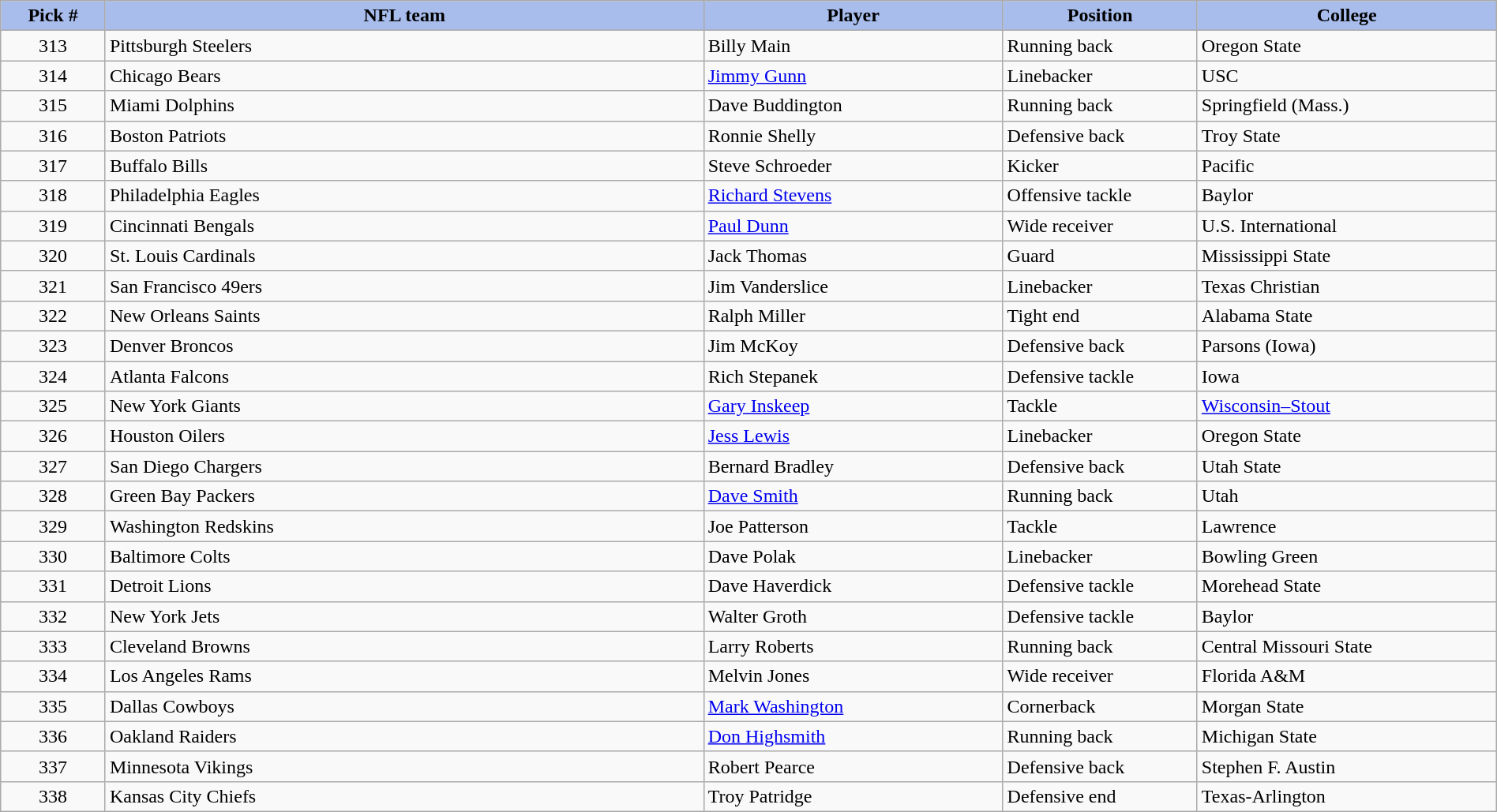<table class="wikitable sortable sortable" style="width: 100%">
<tr>
<th style="background:#A8BDEC" width=7%>Pick #</th>
<th width=40% style="background:#A8BDEC">NFL team</th>
<th width=20% style="background:#A8BDEC">Player</th>
<th width=13% style="background:#A8BDEC">Position</th>
<th style="background:#A8BDEC">College</th>
</tr>
<tr>
<td align=center>313</td>
<td>Pittsburgh Steelers</td>
<td>Billy Main</td>
<td>Running back</td>
<td>Oregon State</td>
</tr>
<tr>
<td align=center>314</td>
<td>Chicago Bears</td>
<td><a href='#'>Jimmy Gunn</a></td>
<td>Linebacker</td>
<td>USC</td>
</tr>
<tr>
<td align=center>315</td>
<td>Miami Dolphins</td>
<td>Dave Buddington</td>
<td>Running back</td>
<td>Springfield (Mass.)</td>
</tr>
<tr>
<td align=center>316</td>
<td>Boston Patriots</td>
<td>Ronnie Shelly</td>
<td>Defensive back</td>
<td>Troy State</td>
</tr>
<tr>
<td align=center>317</td>
<td>Buffalo Bills</td>
<td>Steve Schroeder</td>
<td>Kicker</td>
<td>Pacific</td>
</tr>
<tr>
<td align=center>318</td>
<td>Philadelphia Eagles</td>
<td><a href='#'>Richard Stevens</a></td>
<td>Offensive tackle</td>
<td>Baylor</td>
</tr>
<tr>
<td align=center>319</td>
<td>Cincinnati Bengals</td>
<td><a href='#'>Paul Dunn</a></td>
<td>Wide receiver</td>
<td>U.S. International</td>
</tr>
<tr>
<td align=center>320</td>
<td>St. Louis Cardinals</td>
<td>Jack Thomas</td>
<td>Guard</td>
<td>Mississippi State</td>
</tr>
<tr>
<td align=center>321</td>
<td>San Francisco 49ers</td>
<td>Jim Vanderslice</td>
<td>Linebacker</td>
<td>Texas Christian</td>
</tr>
<tr>
<td align=center>322</td>
<td>New Orleans Saints</td>
<td>Ralph Miller</td>
<td>Tight end</td>
<td>Alabama State</td>
</tr>
<tr>
<td align=center>323</td>
<td>Denver Broncos</td>
<td>Jim McKoy</td>
<td>Defensive back</td>
<td>Parsons (Iowa)</td>
</tr>
<tr>
<td align=center>324</td>
<td>Atlanta Falcons</td>
<td>Rich Stepanek</td>
<td>Defensive tackle</td>
<td>Iowa</td>
</tr>
<tr>
<td align=center>325</td>
<td>New York Giants</td>
<td><a href='#'>Gary Inskeep</a></td>
<td>Tackle</td>
<td><a href='#'>Wisconsin–Stout</a></td>
</tr>
<tr>
<td align=center>326</td>
<td>Houston Oilers</td>
<td><a href='#'>Jess Lewis</a></td>
<td>Linebacker</td>
<td>Oregon State</td>
</tr>
<tr>
<td align=center>327</td>
<td>San Diego Chargers</td>
<td>Bernard Bradley</td>
<td>Defensive back</td>
<td>Utah State</td>
</tr>
<tr>
<td align=center>328</td>
<td>Green Bay Packers</td>
<td><a href='#'>Dave Smith</a></td>
<td>Running back</td>
<td>Utah</td>
</tr>
<tr>
<td align=center>329</td>
<td>Washington Redskins</td>
<td>Joe Patterson</td>
<td>Tackle</td>
<td>Lawrence</td>
</tr>
<tr>
<td align=center>330</td>
<td>Baltimore Colts</td>
<td>Dave Polak</td>
<td>Linebacker</td>
<td>Bowling Green</td>
</tr>
<tr>
<td align=center>331</td>
<td>Detroit Lions</td>
<td>Dave Haverdick</td>
<td>Defensive tackle</td>
<td>Morehead State</td>
</tr>
<tr>
<td align=center>332</td>
<td>New York Jets</td>
<td>Walter Groth</td>
<td>Defensive tackle</td>
<td>Baylor</td>
</tr>
<tr>
<td align=center>333</td>
<td>Cleveland Browns</td>
<td>Larry Roberts</td>
<td>Running back</td>
<td>Central Missouri State</td>
</tr>
<tr>
<td align=center>334</td>
<td>Los Angeles Rams</td>
<td>Melvin Jones</td>
<td>Wide receiver</td>
<td>Florida A&M</td>
</tr>
<tr>
<td align=center>335</td>
<td>Dallas Cowboys</td>
<td><a href='#'>Mark Washington</a></td>
<td>Cornerback</td>
<td>Morgan State</td>
</tr>
<tr>
<td align=center>336</td>
<td>Oakland Raiders</td>
<td><a href='#'>Don Highsmith</a></td>
<td>Running back</td>
<td>Michigan State</td>
</tr>
<tr>
<td align=center>337</td>
<td>Minnesota Vikings</td>
<td>Robert Pearce</td>
<td>Defensive back</td>
<td>Stephen F. Austin</td>
</tr>
<tr>
<td align=center>338</td>
<td>Kansas City Chiefs</td>
<td>Troy Patridge</td>
<td>Defensive end</td>
<td>Texas-Arlington</td>
</tr>
</table>
